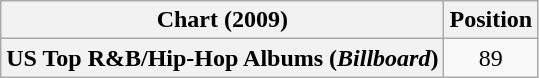<table class="wikitable plainrowheaders" style="text-align:center">
<tr>
<th scope="col">Chart (2009)</th>
<th scope="col">Position</th>
</tr>
<tr>
<th scope="row">US Top R&B/Hip-Hop Albums (<em>Billboard</em>)</th>
<td>89</td>
</tr>
</table>
